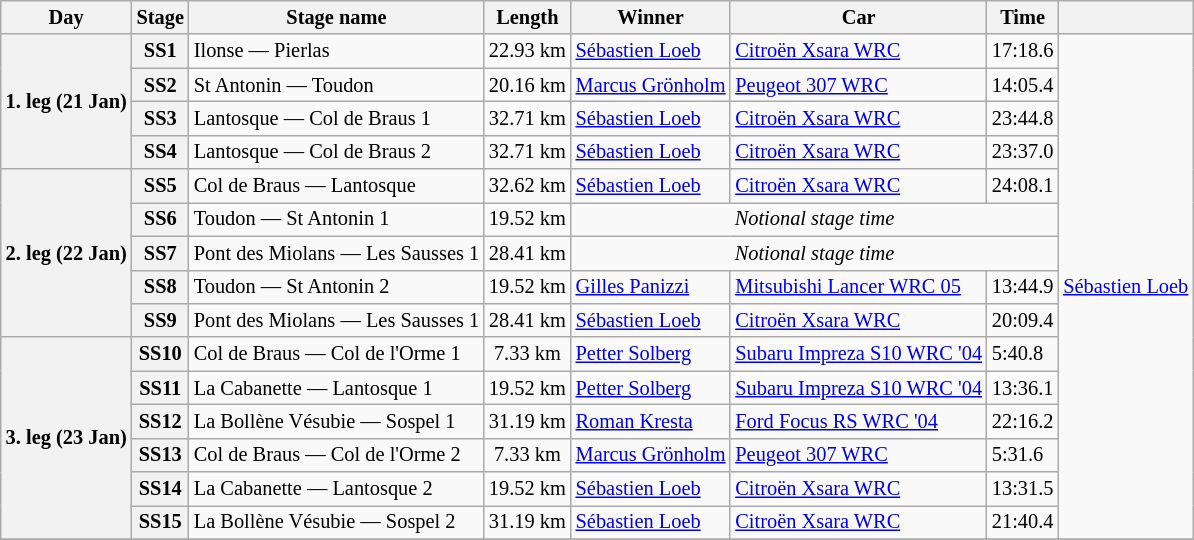<table class="wikitable" style="font-size: 85%;">
<tr>
<th>Day</th>
<th>Stage</th>
<th>Stage name</th>
<th>Length</th>
<th>Winner</th>
<th>Car</th>
<th>Time</th>
<th></th>
</tr>
<tr>
<th rowspan="4">1. leg (21 Jan)</th>
<th>SS1</th>
<td>Ilonse — Pierlas</td>
<td align="center">22.93 km</td>
<td> <a href='#'>Sébastien Loeb</a></td>
<td><a href='#'>Citroën Xsara WRC</a></td>
<td>17:18.6</td>
<td rowspan="15"> <a href='#'>Sébastien Loeb</a></td>
</tr>
<tr>
<th>SS2</th>
<td>St Antonin — Toudon</td>
<td align="center">20.16 km</td>
<td> <a href='#'>Marcus Grönholm</a></td>
<td><a href='#'>Peugeot 307 WRC</a></td>
<td>14:05.4</td>
</tr>
<tr>
<th>SS3</th>
<td>Lantosque — Col de Braus 1</td>
<td align="center">32.71 km</td>
<td> <a href='#'>Sébastien Loeb</a></td>
<td><a href='#'>Citroën Xsara WRC</a></td>
<td>23:44.8</td>
</tr>
<tr>
<th>SS4</th>
<td>Lantosque — Col de Braus 2</td>
<td align="center">32.71 km</td>
<td> <a href='#'>Sébastien Loeb</a></td>
<td><a href='#'>Citroën Xsara WRC</a></td>
<td>23:37.0</td>
</tr>
<tr>
<th rowspan="5">2. leg (22 Jan)</th>
<th>SS5</th>
<td>Col de Braus — Lantosque</td>
<td align="center">32.62 km</td>
<td> <a href='#'>Sébastien Loeb</a></td>
<td><a href='#'>Citroën Xsara WRC</a></td>
<td>24:08.1</td>
</tr>
<tr>
<th>SS6</th>
<td>Toudon — St Antonin 1</td>
<td align="center">19.52 km</td>
<td colspan="3" align="center"><em>Notional stage time</em></td>
</tr>
<tr>
<th>SS7</th>
<td>Pont des Miolans — Les Sausses 1</td>
<td align="center">28.41 km</td>
<td colspan="3" align="center"><em>Notional stage time</em></td>
</tr>
<tr>
<th>SS8</th>
<td>Toudon — St Antonin 2</td>
<td align="center">19.52 km</td>
<td> <a href='#'>Gilles Panizzi</a></td>
<td><a href='#'>Mitsubishi Lancer WRC 05</a></td>
<td>13:44.9</td>
</tr>
<tr>
<th>SS9</th>
<td>Pont des Miolans — Les Sausses 1</td>
<td align="center">28.41 km</td>
<td> <a href='#'>Sébastien Loeb</a></td>
<td><a href='#'>Citroën Xsara WRC</a></td>
<td>20:09.4</td>
</tr>
<tr>
<th rowspan="6">3. leg (23 Jan)</th>
<th>SS10</th>
<td>Col de Braus — Col de l'Orme 1</td>
<td align="center">7.33 km</td>
<td> <a href='#'>Petter Solberg</a></td>
<td><a href='#'>Subaru Impreza S10 WRC '04</a></td>
<td>5:40.8</td>
</tr>
<tr>
<th>SS11</th>
<td>La Cabanette — Lantosque 1</td>
<td align="center">19.52 km</td>
<td> <a href='#'>Petter Solberg</a></td>
<td><a href='#'>Subaru Impreza S10 WRC '04</a></td>
<td>13:36.1</td>
</tr>
<tr>
<th>SS12</th>
<td>La Bollène Vésubie — Sospel 1</td>
<td align="center">31.19 km</td>
<td> <a href='#'>Roman Kresta</a></td>
<td><a href='#'>Ford Focus RS WRC '04</a></td>
<td>22:16.2</td>
</tr>
<tr>
<th>SS13</th>
<td>Col de Braus — Col de l'Orme 2</td>
<td align="center">7.33 km</td>
<td> <a href='#'>Marcus Grönholm</a></td>
<td><a href='#'>Peugeot 307 WRC</a></td>
<td>5:31.6</td>
</tr>
<tr>
<th>SS14</th>
<td>La Cabanette — Lantosque 2</td>
<td align="center">19.52 km</td>
<td> <a href='#'>Sébastien Loeb</a></td>
<td><a href='#'>Citroën Xsara WRC</a></td>
<td>13:31.5</td>
</tr>
<tr>
<th>SS15</th>
<td>La Bollène Vésubie — Sospel 2</td>
<td align="center">31.19 km</td>
<td> <a href='#'>Sébastien Loeb</a></td>
<td><a href='#'>Citroën Xsara WRC</a></td>
<td>21:40.4</td>
</tr>
<tr>
</tr>
</table>
